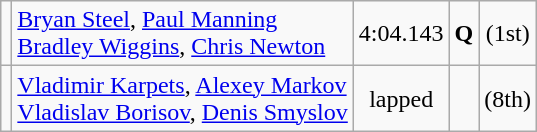<table class="wikitable" style="text-align:center;">
<tr>
<td align=left></td>
<td align=left><a href='#'>Bryan Steel</a>, <a href='#'>Paul Manning</a><br><a href='#'>Bradley Wiggins</a>, <a href='#'>Chris Newton</a></td>
<td>4:04.143</td>
<td><strong>Q</strong></td>
<td>(1st)</td>
</tr>
<tr>
<td align=left></td>
<td align=left><a href='#'>Vladimir Karpets</a>, <a href='#'>Alexey Markov</a><br><a href='#'>Vladislav Borisov</a>, <a href='#'>Denis Smyslov</a></td>
<td>lapped</td>
<td></td>
<td>(8th)</td>
</tr>
</table>
